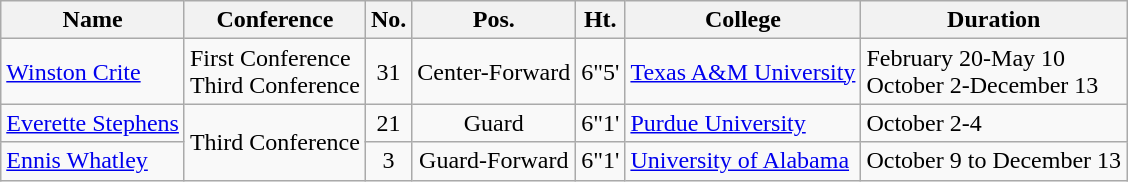<table class="wikitable" border="1">
<tr>
<th>Name</th>
<th>Conference</th>
<th>No.</th>
<th>Pos.</th>
<th>Ht.</th>
<th>College</th>
<th>Duration</th>
</tr>
<tr>
<td><a href='#'>Winston Crite</a></td>
<td>First Conference <br> Third Conference</td>
<td align=center>31</td>
<td align=center>Center-Forward</td>
<td align=center>6"5'</td>
<td><a href='#'>Texas A&M University</a></td>
<td>February 20-May 10 <br> October 2-December 13</td>
</tr>
<tr>
<td><a href='#'>Everette Stephens</a></td>
<td rowspan="2">Third Conference</td>
<td align=center>21</td>
<td align=center>Guard</td>
<td align=center>6"1'</td>
<td><a href='#'>Purdue University</a></td>
<td>October 2-4</td>
</tr>
<tr>
<td><a href='#'>Ennis Whatley</a></td>
<td align=center>3</td>
<td align=center>Guard-Forward</td>
<td align=center>6"1'</td>
<td><a href='#'>University of Alabama</a></td>
<td>October 9 to December 13</td>
</tr>
</table>
